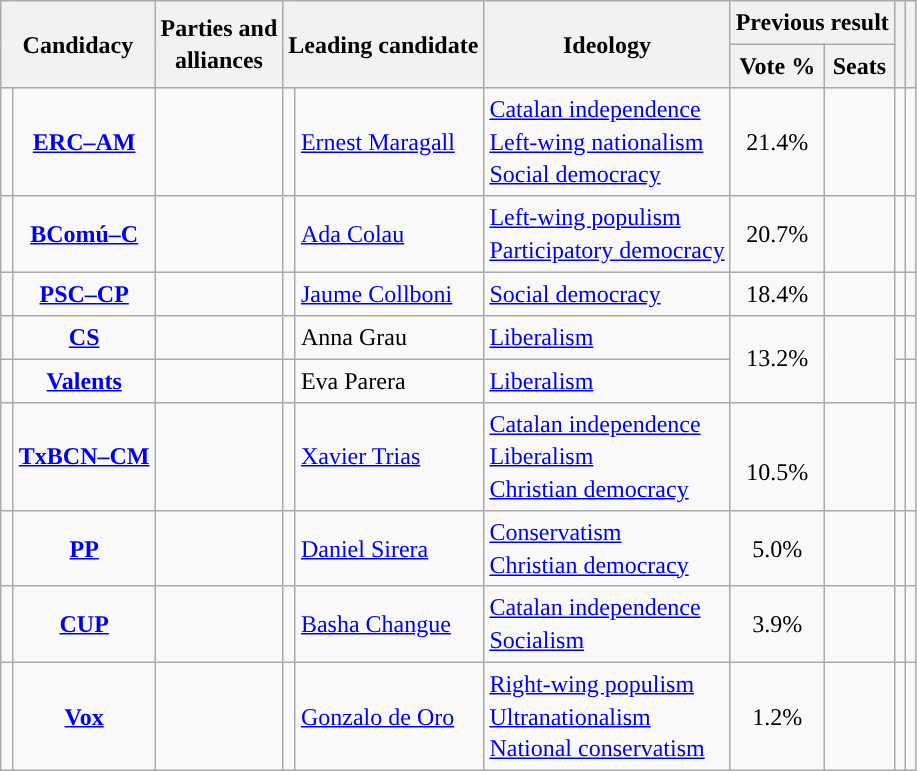<table class="wikitable" style="line-height:1.35em; text-align:left;">
<tr>
<th colspan="2" rowspan="2">Candidacy</th>
<th rowspan="2">Parties and<br>alliances</th>
<th colspan="2" rowspan="2">Leading candidate</th>
<th rowspan="2">Ideology</th>
<th colspan="2">Previous result</th>
<th rowspan="2"></th>
<th rowspan="2"></th>
</tr>
<tr>
<th>Vote %</th>
<th>Seats</th>
</tr>
<tr>
<td width="1" style="color:inherit;background:"></td>
<td align="center"><strong><a href='#'>ERC–AM</a></strong></td>
<td></td>
<td></td>
<td><a href='#'>Ernest Maragall</a></td>
<td><a href='#'>Catalan independence</a><br><a href='#'>Left-wing nationalism</a><br><a href='#'>Social democracy</a></td>
<td align="center">21.4%</td>
<td></td>
<td></td>
<td></td>
</tr>
<tr>
<td style="color:inherit;background:"></td>
<td align="center"><strong><a href='#'>BComú–C</a></strong></td>
<td></td>
<td></td>
<td><a href='#'>Ada Colau</a></td>
<td><a href='#'>Left-wing populism</a><br><a href='#'>Participatory democracy</a></td>
<td align="center">20.7%</td>
<td></td>
<td></td>
<td><br></td>
</tr>
<tr>
<td style="color:inherit;background:"></td>
<td align="center"><strong><a href='#'>PSC–CP</a></strong></td>
<td></td>
<td></td>
<td><a href='#'>Jaume Collboni</a></td>
<td><a href='#'>Social democracy</a></td>
<td align="center">18.4%</td>
<td></td>
<td></td>
<td><br></td>
</tr>
<tr>
<td style="color:inherit;background:"></td>
<td align="center"><strong><a href='#'>CS</a></strong></td>
<td></td>
<td></td>
<td>Anna Grau</td>
<td><a href='#'>Liberalism</a></td>
<td rowspan="2" align="center">13.2%</td>
<td rowspan="2"></td>
<td></td>
<td><br></td>
</tr>
<tr>
<td style="color:inherit;background:"></td>
<td align="center"><strong><a href='#'>Valents</a></strong></td>
<td></td>
<td></td>
<td>Eva Parera</td>
<td><a href='#'>Liberalism</a></td>
<td></td>
<td><br></td>
</tr>
<tr>
<td style="color:inherit;background:"></td>
<td align="center"><strong><a href='#'>TxBCN–CM</a></strong></td>
<td></td>
<td></td>
<td><a href='#'>Xavier Trias</a></td>
<td><a href='#'>Catalan independence</a><br><a href='#'>Liberalism</a><br><a href='#'>Christian democracy</a></td>
<td align="center"><br>10.5%<br></td>
<td></td>
<td></td>
<td><br><br></td>
</tr>
<tr>
<td style="color:inherit;background:"></td>
<td align="center"><strong><a href='#'>PP</a></strong></td>
<td></td>
<td></td>
<td><a href='#'>Daniel Sirera</a></td>
<td><a href='#'>Conservatism</a><br><a href='#'>Christian democracy</a></td>
<td align="center">5.0%</td>
<td></td>
<td></td>
<td><br></td>
</tr>
<tr>
<td style="color:inherit;background:"></td>
<td align="center"><strong><a href='#'>CUP</a></strong></td>
<td></td>
<td></td>
<td><a href='#'>Basha Changue</a></td>
<td><a href='#'>Catalan independence</a><br><a href='#'>Socialism</a></td>
<td align="center">3.9%</td>
<td></td>
<td></td>
<td></td>
</tr>
<tr>
<td style="color:inherit;background:"></td>
<td align="center"><strong><a href='#'>Vox</a></strong></td>
<td></td>
<td></td>
<td><a href='#'>Gonzalo de Oro</a></td>
<td><a href='#'>Right-wing populism</a><br><a href='#'>Ultranationalism</a><br><a href='#'>National conservatism</a></td>
<td align="center">1.2%</td>
<td></td>
<td></td>
<td></td>
</tr>
</table>
